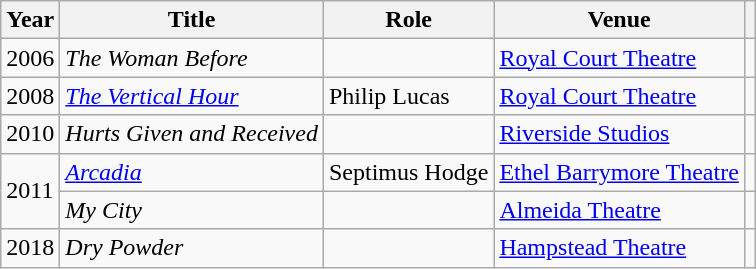<table class="wikitable sortable">
<tr>
<th>Year</th>
<th>Title</th>
<th>Role</th>
<th>Venue</th>
<th class="unsortable"></th>
</tr>
<tr>
<td>2006</td>
<td><em>The Woman Before</em></td>
<td></td>
<td><a href='#'>Royal Court Theatre</a></td>
<td></td>
</tr>
<tr>
<td>2008</td>
<td><em><a href='#'>The Vertical Hour</a></em></td>
<td>Philip Lucas</td>
<td><a href='#'>Royal Court Theatre</a></td>
<td></td>
</tr>
<tr>
<td>2010</td>
<td><em>Hurts Given and Received</em></td>
<td></td>
<td><a href='#'>Riverside Studios</a></td>
<td></td>
</tr>
<tr>
<td rowspan="2">2011</td>
<td><em><a href='#'>Arcadia</a></em></td>
<td>Septimus Hodge</td>
<td><a href='#'>Ethel Barrymore Theatre</a></td>
<td></td>
</tr>
<tr>
<td><em>My City</em></td>
<td></td>
<td><a href='#'>Almeida Theatre</a></td>
<td></td>
</tr>
<tr>
<td>2018</td>
<td><em>Dry Powder</em></td>
<td></td>
<td><a href='#'>Hampstead Theatre</a></td>
<td></td>
</tr>
</table>
